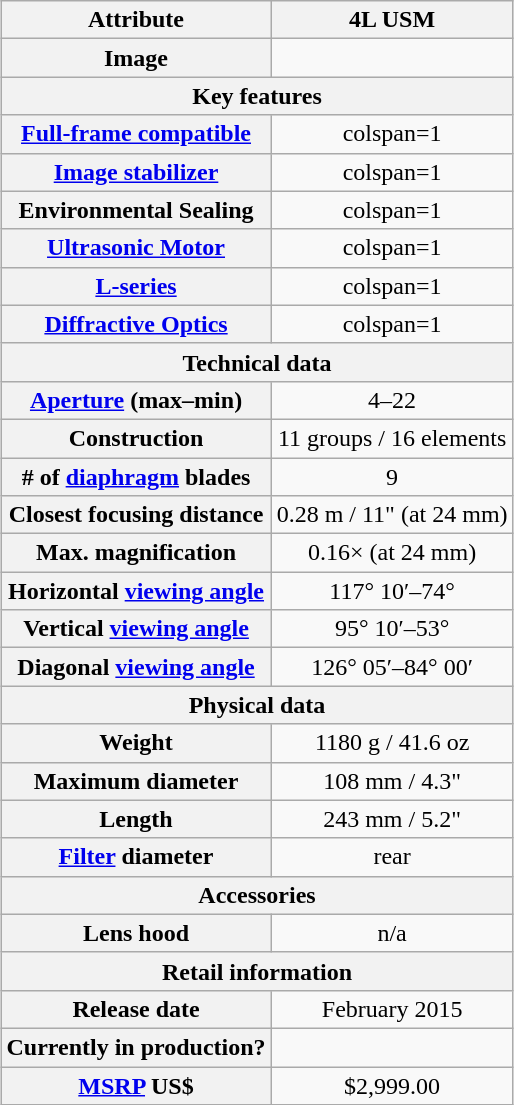<table class="wikitable" style="margin: 1em auto; text-align:center;">
<tr>
<th>Attribute</th>
<th>4L USM</th>
</tr>
<tr>
<th>Image</th>
<td></td>
</tr>
<tr>
<th colspan=2>Key features</th>
</tr>
<tr>
<th><a href='#'>Full-frame compatible</a></th>
<td>colspan=1 </td>
</tr>
<tr>
<th><a href='#'>Image stabilizer</a></th>
<td>colspan=1 </td>
</tr>
<tr>
<th>Environmental Sealing</th>
<td>colspan=1 </td>
</tr>
<tr>
<th><a href='#'>Ultrasonic Motor</a></th>
<td>colspan=1 </td>
</tr>
<tr>
<th><a href='#'>L-series</a></th>
<td>colspan=1 </td>
</tr>
<tr>
<th><a href='#'>Diffractive Optics</a></th>
<td>colspan=1 </td>
</tr>
<tr>
<th colspan=2>Technical data</th>
</tr>
<tr>
<th><a href='#'>Aperture</a> (max–min)</th>
<td>4–22</td>
</tr>
<tr>
<th>Construction</th>
<td>11 groups / 16 elements</td>
</tr>
<tr>
<th># of <a href='#'>diaphragm</a> blades</th>
<td>9</td>
</tr>
<tr>
<th>Closest focusing distance</th>
<td>0.28 m / 11" (at 24 mm)</td>
</tr>
<tr>
<th>Max. magnification</th>
<td>0.16× (at 24 mm)</td>
</tr>
<tr>
<th>Horizontal <a href='#'>viewing angle</a></th>
<td>117° 10′–74°</td>
</tr>
<tr>
<th>Vertical <a href='#'>viewing angle</a></th>
<td>95° 10′–53°</td>
</tr>
<tr>
<th>Diagonal <a href='#'>viewing angle</a></th>
<td>126° 05′–84° 00′</td>
</tr>
<tr>
<th colspan=4>Physical data</th>
</tr>
<tr>
<th>Weight</th>
<td>1180 g / 41.6 oz</td>
</tr>
<tr>
<th>Maximum diameter</th>
<td>108 mm / 4.3"</td>
</tr>
<tr>
<th>Length</th>
<td>243 mm / 5.2"</td>
</tr>
<tr>
<th><a href='#'>Filter</a> diameter</th>
<td>rear</td>
</tr>
<tr>
<th colspan=2>Accessories</th>
</tr>
<tr>
<th>Lens hood</th>
<td>n/a</td>
</tr>
<tr>
<th colspan=2>Retail information</th>
</tr>
<tr>
<th>Release date</th>
<td>February 2015</td>
</tr>
<tr>
<th>Currently in production?</th>
<td></td>
</tr>
<tr>
<th><a href='#'>MSRP</a> US$</th>
<td>$2,999.00</td>
</tr>
</table>
